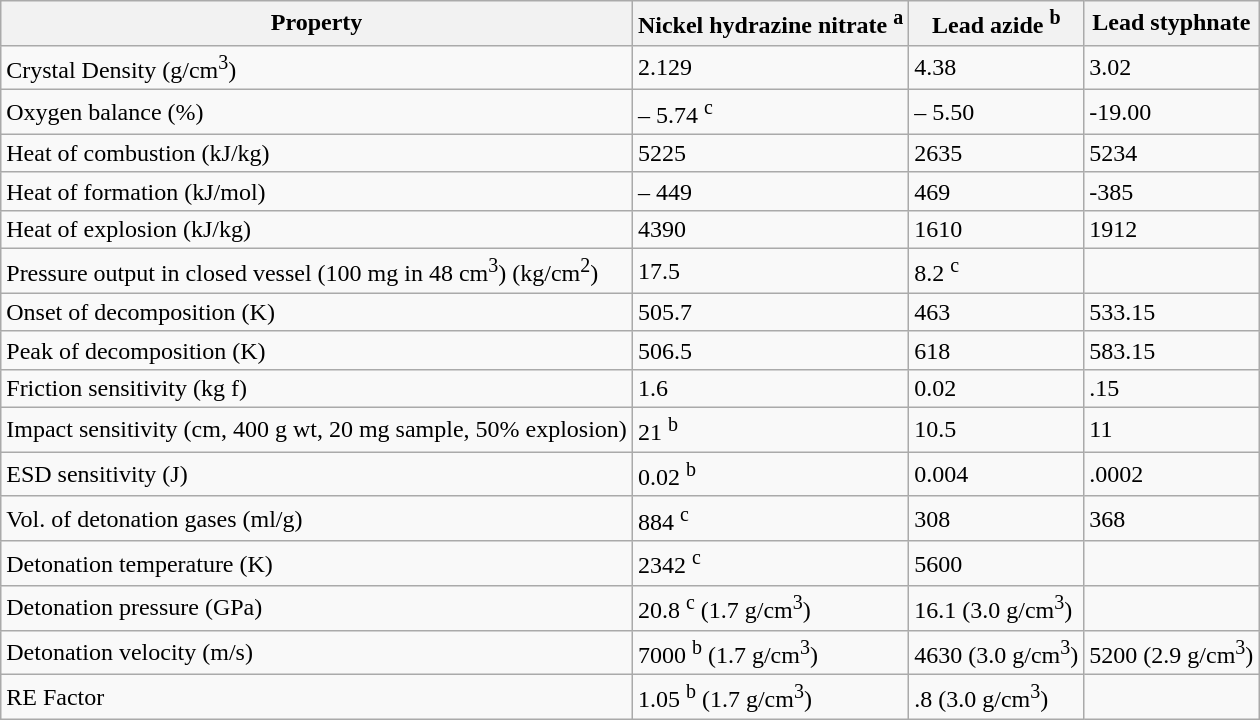<table class="wikitable">
<tr>
<th>Property</th>
<th>Nickel hydrazine nitrate <sup>a</sup></th>
<th>Lead azide <sup>b</sup></th>
<th>Lead styphnate</th>
</tr>
<tr>
<td>Crystal Density (g/cm<sup>3</sup>)</td>
<td>2.129</td>
<td>4.38</td>
<td>3.02</td>
</tr>
<tr>
<td>Oxygen balance (%)</td>
<td>– 5.74 <sup>c</sup></td>
<td>– 5.50</td>
<td>-19.00</td>
</tr>
<tr>
<td>Heat of combustion (kJ/kg)</td>
<td>5225</td>
<td>2635</td>
<td>5234</td>
</tr>
<tr>
<td>Heat of formation (kJ/mol)</td>
<td>– 449</td>
<td>469</td>
<td>-385</td>
</tr>
<tr>
<td>Heat of explosion (kJ/kg)</td>
<td>4390</td>
<td>1610</td>
<td>1912</td>
</tr>
<tr>
<td>Pressure output in closed vessel (100 mg in 48 cm<sup>3</sup>) (kg/cm<sup>2</sup>)</td>
<td>17.5</td>
<td>8.2 <sup>c</sup></td>
<td></td>
</tr>
<tr>
<td>Onset of decomposition (K)</td>
<td>505.7</td>
<td>463</td>
<td>533.15</td>
</tr>
<tr>
<td>Peak of decomposition (K)</td>
<td>506.5</td>
<td>618</td>
<td>583.15</td>
</tr>
<tr>
<td>Friction sensitivity (kg f)</td>
<td>1.6</td>
<td>0.02</td>
<td>.15</td>
</tr>
<tr>
<td>Impact sensitivity (cm, 400 g wt, 20 mg sample, 50% explosion)</td>
<td>21 <sup>b</sup></td>
<td>10.5</td>
<td>11</td>
</tr>
<tr>
<td>ESD sensitivity (J)</td>
<td>0.02 <sup>b</sup></td>
<td>0.004</td>
<td>.0002</td>
</tr>
<tr>
<td>Vol. of detonation gases (ml/g)</td>
<td>884 <sup>c</sup></td>
<td>308</td>
<td>368</td>
</tr>
<tr>
<td>Detonation temperature (K)</td>
<td>2342 <sup>c</sup></td>
<td>5600</td>
<td></td>
</tr>
<tr>
<td>Detonation pressure (GPa)</td>
<td>20.8 <sup>c</sup> (1.7 g/cm<sup>3</sup>)</td>
<td>16.1 (3.0 g/cm<sup>3</sup>)</td>
<td></td>
</tr>
<tr>
<td>Detonation velocity (m/s)</td>
<td>7000 <sup>b</sup> (1.7 g/cm<sup>3</sup>)</td>
<td>4630 (3.0 g/cm<sup>3</sup>)</td>
<td>5200 (2.9 g/cm<sup>3</sup>)</td>
</tr>
<tr>
<td>RE Factor</td>
<td>1.05 <sup>b</sup> (1.7 g/cm<sup>3</sup>)</td>
<td>.8 (3.0 g/cm<sup>3</sup>)</td>
<td></td>
</tr>
</table>
